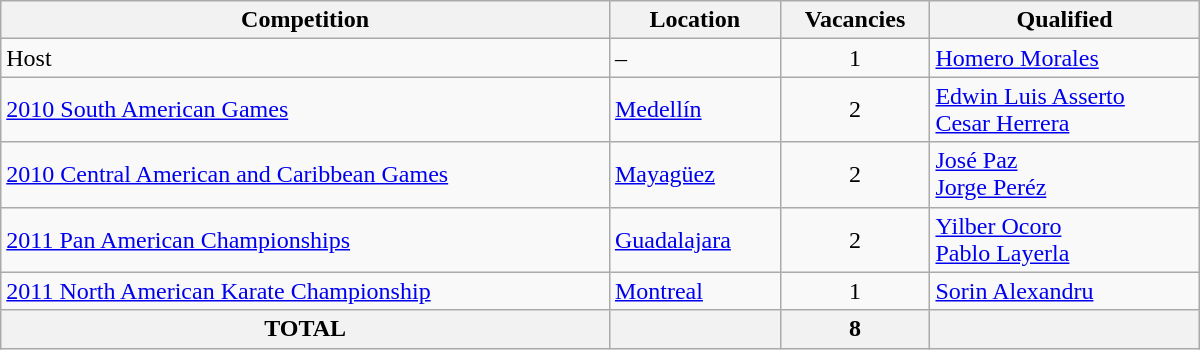<table class = "wikitable" width=800>
<tr>
<th>Competition</th>
<th>Location</th>
<th>Vacancies</th>
<th>Qualified</th>
</tr>
<tr>
<td>Host</td>
<td>–</td>
<td align="center">1</td>
<td> <a href='#'>Homero Morales</a></td>
</tr>
<tr>
<td><a href='#'>2010 South American Games</a></td>
<td> <a href='#'>Medellín</a></td>
<td align="center">2</td>
<td> <a href='#'>Edwin Luis Asserto</a> <br> <a href='#'>Cesar Herrera</a></td>
</tr>
<tr>
<td><a href='#'>2010 Central American and Caribbean Games</a></td>
<td> <a href='#'>Mayagüez</a></td>
<td align="center">2</td>
<td> <a href='#'>José Paz</a> <br> <a href='#'>Jorge Peréz</a></td>
</tr>
<tr>
<td><a href='#'>2011 Pan American Championships</a> </td>
<td> <a href='#'>Guadalajara</a></td>
<td align="center">2</td>
<td> <a href='#'>Yilber Ocoro</a> <br> <a href='#'>Pablo Layerla</a></td>
</tr>
<tr>
<td><a href='#'>2011 North American Karate Championship</a> </td>
<td> <a href='#'>Montreal</a></td>
<td align="center">1</td>
<td> <a href='#'>Sorin Alexandru</a></td>
</tr>
<tr>
<th>TOTAL</th>
<th></th>
<th>8</th>
<th></th>
</tr>
</table>
